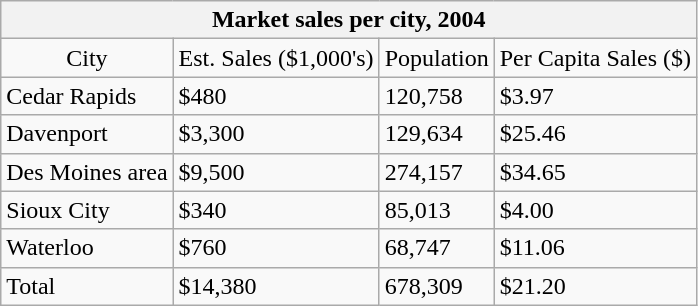<table class="wikitable">
<tr>
<th colspan="4" style="text-align: center;">Market sales per city, 2004</th>
</tr>
<tr>
<td style="text-align: center;">City</td>
<td style="text-align: center;">Est. Sales ($1,000's)</td>
<td style="text-align: center;">Population</td>
<td style="text-align: center;">Per Capita Sales ($)</td>
</tr>
<tr>
<td>Cedar Rapids</td>
<td>$480</td>
<td>120,758</td>
<td>$3.97</td>
</tr>
<tr>
<td>Davenport</td>
<td>$3,300</td>
<td>129,634</td>
<td>$25.46</td>
</tr>
<tr>
<td>Des Moines area</td>
<td>$9,500</td>
<td>274,157</td>
<td>$34.65</td>
</tr>
<tr>
<td>Sioux City</td>
<td>$340</td>
<td>85,013</td>
<td>$4.00</td>
</tr>
<tr>
<td>Waterloo</td>
<td>$760</td>
<td>68,747</td>
<td>$11.06</td>
</tr>
<tr>
<td>Total</td>
<td>$14,380</td>
<td>678,309</td>
<td>$21.20</td>
</tr>
</table>
